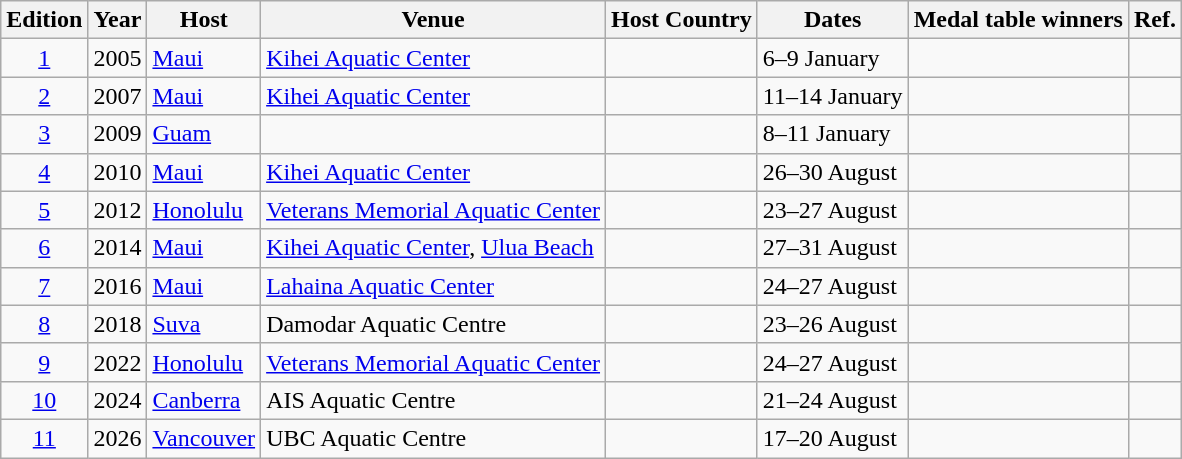<table class="wikitable">
<tr>
<th>Edition</th>
<th>Year</th>
<th>Host</th>
<th>Venue</th>
<th>Host Country</th>
<th>Dates</th>
<th>Medal table winners</th>
<th>Ref.</th>
</tr>
<tr>
<td align=center><a href='#'>1</a></td>
<td>2005</td>
<td><a href='#'>Maui</a></td>
<td><a href='#'>Kihei Aquatic Center</a></td>
<td></td>
<td>6–9 January</td>
<td></td>
<td></td>
</tr>
<tr>
<td align=center><a href='#'>2</a></td>
<td>2007</td>
<td><a href='#'>Maui</a></td>
<td><a href='#'>Kihei Aquatic Center</a></td>
<td></td>
<td>11–14 January</td>
<td></td>
<td></td>
</tr>
<tr>
<td align=center><a href='#'>3</a></td>
<td>2009</td>
<td><a href='#'>Guam</a></td>
<td></td>
<td></td>
<td>8–11 January</td>
<td></td>
<td></td>
</tr>
<tr>
<td align=center><a href='#'>4</a></td>
<td>2010</td>
<td><a href='#'>Maui</a></td>
<td><a href='#'>Kihei Aquatic Center</a></td>
<td></td>
<td>26–30 August</td>
<td></td>
<td></td>
</tr>
<tr>
<td align=center><a href='#'>5</a></td>
<td>2012</td>
<td><a href='#'>Honolulu</a></td>
<td><a href='#'>Veterans Memorial Aquatic Center</a></td>
<td></td>
<td>23–27 August</td>
<td></td>
<td></td>
</tr>
<tr>
<td align=center><a href='#'>6</a></td>
<td>2014</td>
<td><a href='#'>Maui</a></td>
<td><a href='#'>Kihei Aquatic Center</a>, <a href='#'>Ulua Beach</a></td>
<td></td>
<td>27–31 August</td>
<td></td>
<td></td>
</tr>
<tr>
<td align=center><a href='#'>7</a></td>
<td>2016</td>
<td><a href='#'>Maui</a></td>
<td><a href='#'>Lahaina Aquatic Center</a></td>
<td></td>
<td>24–27 August</td>
<td></td>
<td></td>
</tr>
<tr>
<td align=center><a href='#'>8</a></td>
<td>2018</td>
<td><a href='#'>Suva</a></td>
<td>Damodar Aquatic Centre</td>
<td></td>
<td>23–26 August</td>
<td></td>
<td></td>
</tr>
<tr>
<td align=center><a href='#'>9</a></td>
<td>2022</td>
<td><a href='#'>Honolulu</a></td>
<td><a href='#'>Veterans Memorial Aquatic Center</a></td>
<td></td>
<td>24–27 August</td>
<td></td>
<td></td>
</tr>
<tr>
<td align=center><a href='#'>10</a></td>
<td>2024</td>
<td><a href='#'>Canberra</a></td>
<td>AIS Aquatic Centre</td>
<td></td>
<td>21–24 August</td>
<td></td>
<td></td>
</tr>
<tr>
<td align=center><a href='#'>11</a></td>
<td>2026</td>
<td><a href='#'>Vancouver</a></td>
<td>UBC Aquatic Centre</td>
<td></td>
<td>17–20 August</td>
<td></td>
<td></td>
</tr>
</table>
